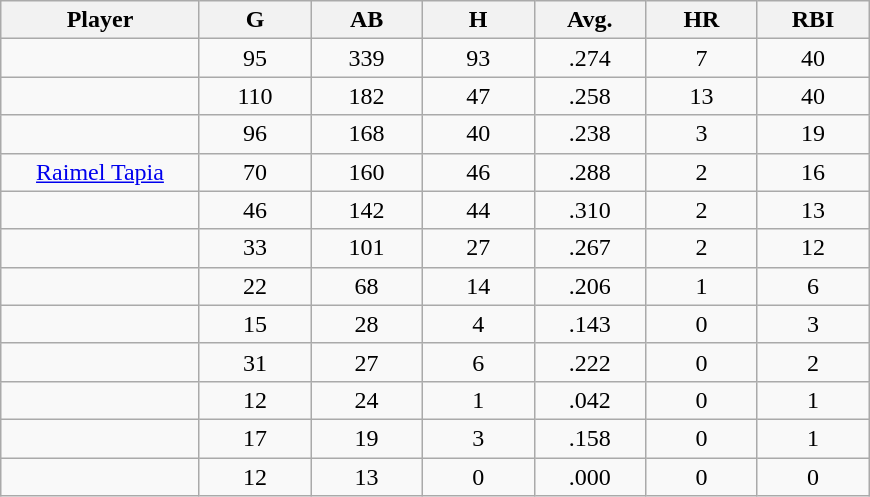<table class="wikitable sortable">
<tr>
<th bgcolor="#DDDDFF" width="16%">Player</th>
<th bgcolor="#DDDDFF" width="9%">G</th>
<th bgcolor="#DDDDFF" width="9%">AB</th>
<th bgcolor="#DDDDFF" width="9%">H</th>
<th bgcolor="#DDDDFF" width="9%">Avg.</th>
<th bgcolor="#DDDDFF" width="9%">HR</th>
<th bgcolor="#DDDDFF" width="9%">RBI</th>
</tr>
<tr align="center">
<td></td>
<td>95</td>
<td>339</td>
<td>93</td>
<td>.274</td>
<td>7</td>
<td>40</td>
</tr>
<tr align="center">
<td></td>
<td>110</td>
<td>182</td>
<td>47</td>
<td>.258</td>
<td>13</td>
<td>40</td>
</tr>
<tr align="center">
<td></td>
<td>96</td>
<td>168</td>
<td>40</td>
<td>.238</td>
<td>3</td>
<td>19</td>
</tr>
<tr align="center">
<td><a href='#'>Raimel Tapia</a></td>
<td>70</td>
<td>160</td>
<td>46</td>
<td>.288</td>
<td>2</td>
<td>16</td>
</tr>
<tr align=center>
<td></td>
<td>46</td>
<td>142</td>
<td>44</td>
<td>.310</td>
<td>2</td>
<td>13</td>
</tr>
<tr align="center">
<td></td>
<td>33</td>
<td>101</td>
<td>27</td>
<td>.267</td>
<td>2</td>
<td>12</td>
</tr>
<tr align="center">
<td></td>
<td>22</td>
<td>68</td>
<td>14</td>
<td>.206</td>
<td>1</td>
<td>6</td>
</tr>
<tr align="center">
<td></td>
<td>15</td>
<td>28</td>
<td>4</td>
<td>.143</td>
<td>0</td>
<td>3</td>
</tr>
<tr align="center">
<td></td>
<td>31</td>
<td>27</td>
<td>6</td>
<td>.222</td>
<td>0</td>
<td>2</td>
</tr>
<tr align="center">
<td></td>
<td>12</td>
<td>24</td>
<td>1</td>
<td>.042</td>
<td>0</td>
<td>1</td>
</tr>
<tr align="center">
<td></td>
<td>17</td>
<td>19</td>
<td>3</td>
<td>.158</td>
<td>0</td>
<td>1</td>
</tr>
<tr align="center">
<td></td>
<td>12</td>
<td>13</td>
<td>0</td>
<td>.000</td>
<td>0</td>
<td>0</td>
</tr>
</table>
